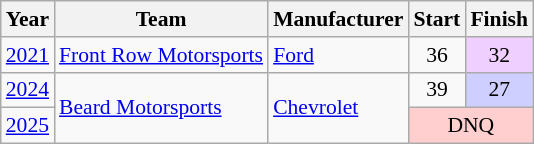<table class="wikitable" style="font-size: 90%;">
<tr>
<th>Year</th>
<th>Team</th>
<th>Manufacturer</th>
<th>Start</th>
<th>Finish</th>
</tr>
<tr>
<td><a href='#'>2021</a></td>
<td><a href='#'>Front Row Motorsports</a></td>
<td><a href='#'>Ford</a></td>
<td align=center>36</td>
<td align=center style="background:#EFCFFF;">32</td>
</tr>
<tr>
<td><a href='#'>2024</a></td>
<td rowspan=2><a href='#'>Beard Motorsports</a></td>
<td rowspan=2><a href='#'>Chevrolet</a></td>
<td align=center>39</td>
<td align=center style="background:#CFCFFF;">27</td>
</tr>
<tr>
<td><a href='#'>2025</a></td>
<td align=center colspan=2 style="background:#FFCFCF;">DNQ</td>
</tr>
</table>
